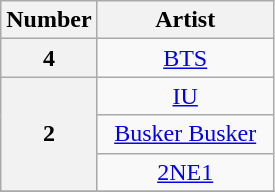<table class="wikitable plainrowheaders" style="text-align:center;">
<tr>
<th>Number</th>
<th scope="col" width="110">Artist</th>
</tr>
<tr>
<th scope="row" style="text-align:center">4</th>
<td><a href='#'>BTS</a></td>
</tr>
<tr>
<th scope="row" style="text-align:center" rowspan="3">2</th>
<td><a href='#'>IU</a></td>
</tr>
<tr>
<td><a href='#'>Busker Busker</a></td>
</tr>
<tr>
<td><a href='#'>2NE1</a></td>
</tr>
<tr>
</tr>
</table>
